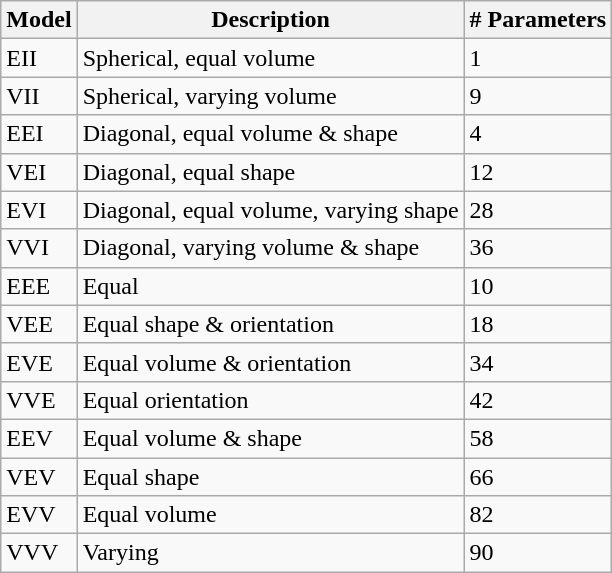<table class="wikitable">
<tr>
<th>Model</th>
<th>Description</th>
<th># Parameters</th>
</tr>
<tr>
<td>EII</td>
<td>Spherical, equal volume</td>
<td>1</td>
</tr>
<tr>
<td>VII</td>
<td>Spherical, varying volume</td>
<td>9</td>
</tr>
<tr>
<td>EEI</td>
<td>Diagonal, equal volume & shape</td>
<td>4</td>
</tr>
<tr>
<td>VEI</td>
<td>Diagonal, equal shape</td>
<td>12</td>
</tr>
<tr>
<td>EVI</td>
<td>Diagonal, equal volume, varying shape</td>
<td>28</td>
</tr>
<tr>
<td>VVI</td>
<td>Diagonal, varying volume & shape</td>
<td>36</td>
</tr>
<tr>
<td>EEE</td>
<td>Equal</td>
<td>10</td>
</tr>
<tr>
<td>VEE</td>
<td>Equal shape & orientation</td>
<td>18</td>
</tr>
<tr>
<td>EVE</td>
<td>Equal volume & orientation</td>
<td>34</td>
</tr>
<tr>
<td>VVE</td>
<td>Equal orientation</td>
<td>42</td>
</tr>
<tr>
<td>EEV</td>
<td>Equal volume & shape</td>
<td>58</td>
</tr>
<tr>
<td>VEV</td>
<td>Equal shape</td>
<td>66</td>
</tr>
<tr>
<td>EVV</td>
<td>Equal volume</td>
<td>82</td>
</tr>
<tr>
<td>VVV</td>
<td>Varying</td>
<td>90</td>
</tr>
</table>
